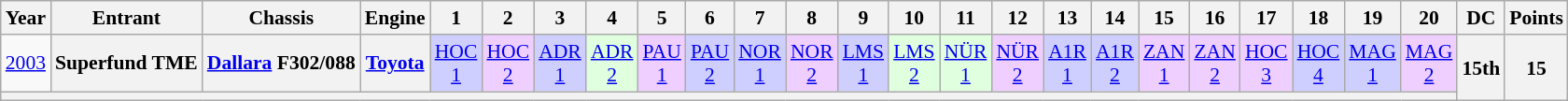<table class="wikitable" style="text-align:center; font-size:90%">
<tr>
<th>Year</th>
<th>Entrant</th>
<th>Chassis</th>
<th>Engine</th>
<th>1</th>
<th>2</th>
<th>3</th>
<th>4</th>
<th>5</th>
<th>6</th>
<th>7</th>
<th>8</th>
<th>9</th>
<th>10</th>
<th>11</th>
<th>12</th>
<th>13</th>
<th>14</th>
<th>15</th>
<th>16</th>
<th>17</th>
<th>18</th>
<th>19</th>
<th>20</th>
<th>DC</th>
<th>Points</th>
</tr>
<tr>
<td><a href='#'>2003</a></td>
<th>Superfund TME</th>
<th><a href='#'>Dallara</a> F302/088</th>
<th><a href='#'>Toyota</a></th>
<td style="background:#CFCFFF;"><a href='#'>HOC<br>1</a><br></td>
<td style="background:#EFCFFF;"><a href='#'>HOC<br>2</a><br></td>
<td style="background:#CFCFFF;"><a href='#'>ADR<br>1</a><br></td>
<td style="background:#DFFFDF;"><a href='#'>ADR<br>2</a><br></td>
<td style="background:#EFCFFF;"><a href='#'>PAU<br>1</a><br></td>
<td style="background:#CFCFFF;"><a href='#'>PAU<br>2</a><br></td>
<td style="background:#CFCFFF;"><a href='#'>NOR<br>1</a><br></td>
<td style="background:#EFCFFF;"><a href='#'>NOR<br>2</a><br></td>
<td style="background:#CFCFFF;"><a href='#'>LMS<br>1</a><br></td>
<td style="background:#DFFFDF;"><a href='#'>LMS<br>2</a><br></td>
<td style="background:#DFFFDF;"><a href='#'>NÜR<br>1</a><br></td>
<td style="background:#EFCFFF;"><a href='#'>NÜR<br>2</a><br></td>
<td style="background:#CFCFFF;"><a href='#'>A1R<br>1</a><br></td>
<td style="background:#CFCFFF;"><a href='#'>A1R<br>2</a><br></td>
<td style="background:#EFCFFF;"><a href='#'>ZAN<br>1</a><br></td>
<td style="background:#EFCFFF;"><a href='#'>ZAN<br>2</a><br></td>
<td style="background:#EFCFFF;"><a href='#'>HOC<br>3</a><br></td>
<td style="background:#CFCFFF;"><a href='#'>HOC<br>4</a><br></td>
<td style="background:#CFCFFF;"><a href='#'>MAG<br>1</a><br></td>
<td style="background:#EFCFFF;"><a href='#'>MAG<br>2</a><br></td>
<th rowspan=2>15th</th>
<th rowspan=2>15</th>
</tr>
<tr>
<th colspan="26"></th>
</tr>
</table>
